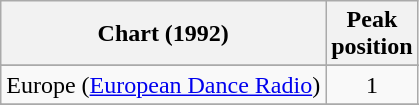<table class="wikitable sortable">
<tr>
<th>Chart (1992)</th>
<th>Peak<br>position</th>
</tr>
<tr>
</tr>
<tr>
</tr>
<tr>
<td>Europe (<a href='#'>European Dance Radio</a>)</td>
<td align="center">1</td>
</tr>
<tr>
</tr>
<tr>
</tr>
<tr>
</tr>
<tr>
</tr>
<tr>
</tr>
<tr>
</tr>
</table>
